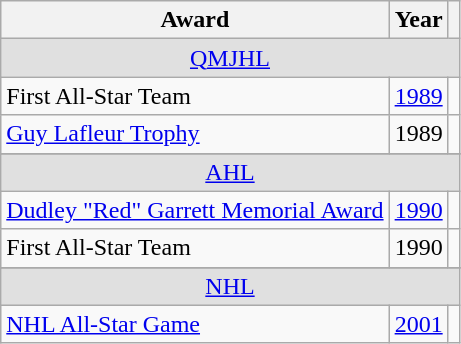<table class="wikitable">
<tr>
<th>Award</th>
<th>Year</th>
<th></th>
</tr>
<tr ALIGN="center" bgcolor="#e0e0e0">
<td colspan="3"><a href='#'>QMJHL</a></td>
</tr>
<tr>
<td>First All-Star Team</td>
<td><a href='#'>1989</a></td>
<td></td>
</tr>
<tr>
<td><a href='#'>Guy Lafleur Trophy</a></td>
<td>1989</td>
<td></td>
</tr>
<tr>
</tr>
<tr ALIGN="center" bgcolor="#e0e0e0">
<td colspan="3"><a href='#'>AHL</a></td>
</tr>
<tr>
<td><a href='#'>Dudley "Red" Garrett Memorial Award</a></td>
<td><a href='#'>1990</a></td>
<td></td>
</tr>
<tr>
<td>First All-Star Team</td>
<td>1990</td>
<td></td>
</tr>
<tr>
</tr>
<tr ALIGN="center" bgcolor="#e0e0e0">
<td colspan="3"><a href='#'>NHL</a></td>
</tr>
<tr>
<td><a href='#'>NHL All-Star Game</a></td>
<td><a href='#'>2001</a></td>
<td></td>
</tr>
</table>
